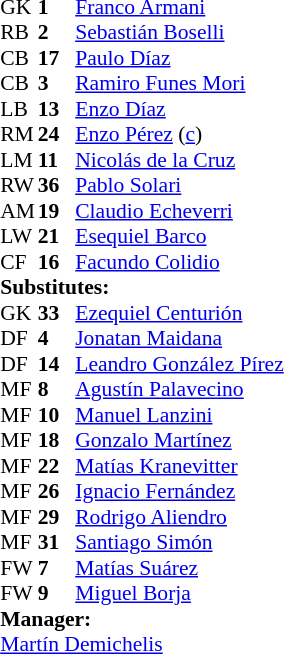<table cellspacing="0" cellpadding="0" style="font-size:90%; margin:0.2em auto;">
<tr>
<th width="25"></th>
<th width="25"></th>
</tr>
<tr>
<td>GK</td>
<td><strong>1</strong></td>
<td> <a href='#'>Franco Armani</a></td>
</tr>
<tr>
<td>RB</td>
<td><strong>2</strong></td>
<td> <a href='#'>Sebastián Boselli</a></td>
</tr>
<tr>
<td>CB</td>
<td><strong>17</strong></td>
<td> <a href='#'>Paulo Díaz</a></td>
<td></td>
<td></td>
</tr>
<tr>
<td>CB</td>
<td><strong>3</strong></td>
<td> <a href='#'>Ramiro Funes Mori</a></td>
<td></td>
<td></td>
</tr>
<tr>
<td>LB</td>
<td><strong>13</strong></td>
<td> <a href='#'>Enzo Díaz</a></td>
</tr>
<tr>
<td>RM</td>
<td><strong>24</strong></td>
<td> <a href='#'>Enzo Pérez</a> (<a href='#'>c</a>)</td>
<td></td>
<td></td>
</tr>
<tr>
<td>LM</td>
<td><strong>11</strong></td>
<td> <a href='#'>Nicolás de la Cruz</a></td>
</tr>
<tr>
<td>RW</td>
<td><strong>36</strong></td>
<td> <a href='#'>Pablo Solari</a></td>
<td></td>
<td></td>
</tr>
<tr>
<td>AM</td>
<td><strong>19</strong></td>
<td> <a href='#'>Claudio Echeverri</a></td>
<td></td>
<td></td>
</tr>
<tr>
<td>LW</td>
<td><strong>21</strong></td>
<td> <a href='#'>Esequiel Barco</a></td>
</tr>
<tr>
<td>CF</td>
<td><strong>16</strong></td>
<td> <a href='#'>Facundo Colidio</a></td>
</tr>
<tr>
<td colspan=3><strong>Substitutes:</strong></td>
</tr>
<tr>
<td>GK</td>
<td><strong>33</strong></td>
<td> <a href='#'>Ezequiel Centurión</a></td>
</tr>
<tr>
<td>DF</td>
<td><strong>4</strong></td>
<td> <a href='#'>Jonatan Maidana</a></td>
<td></td>
<td></td>
</tr>
<tr>
<td>DF</td>
<td><strong>14</strong></td>
<td> <a href='#'>Leandro González Pírez</a></td>
<td></td>
<td></td>
</tr>
<tr>
<td>MF</td>
<td><strong>8</strong></td>
<td> <a href='#'>Agustín Palavecino</a></td>
</tr>
<tr>
<td>MF</td>
<td><strong>10</strong></td>
<td> <a href='#'>Manuel Lanzini</a></td>
<td></td>
<td></td>
</tr>
<tr>
<td>MF</td>
<td><strong>18</strong></td>
<td> <a href='#'>Gonzalo Martínez</a></td>
</tr>
<tr>
<td>MF</td>
<td><strong>22</strong></td>
<td> <a href='#'>Matías Kranevitter</a></td>
</tr>
<tr>
<td>MF</td>
<td><strong>26</strong></td>
<td> <a href='#'>Ignacio Fernández</a></td>
<td></td>
<td></td>
</tr>
<tr>
<td>MF</td>
<td><strong>29</strong></td>
<td> <a href='#'>Rodrigo Aliendro</a></td>
</tr>
<tr>
<td>MF</td>
<td><strong>31</strong></td>
<td> <a href='#'>Santiago Simón</a></td>
</tr>
<tr>
<td>FW</td>
<td><strong>7</strong></td>
<td> <a href='#'>Matías Suárez</a></td>
</tr>
<tr>
<td>FW</td>
<td><strong>9</strong></td>
<td> <a href='#'>Miguel Borja</a></td>
<td></td>
<td></td>
</tr>
<tr>
<td colspan=3><strong>Manager:</strong></td>
</tr>
<tr>
<td colspan="4"> <a href='#'>Martín Demichelis</a></td>
</tr>
</table>
